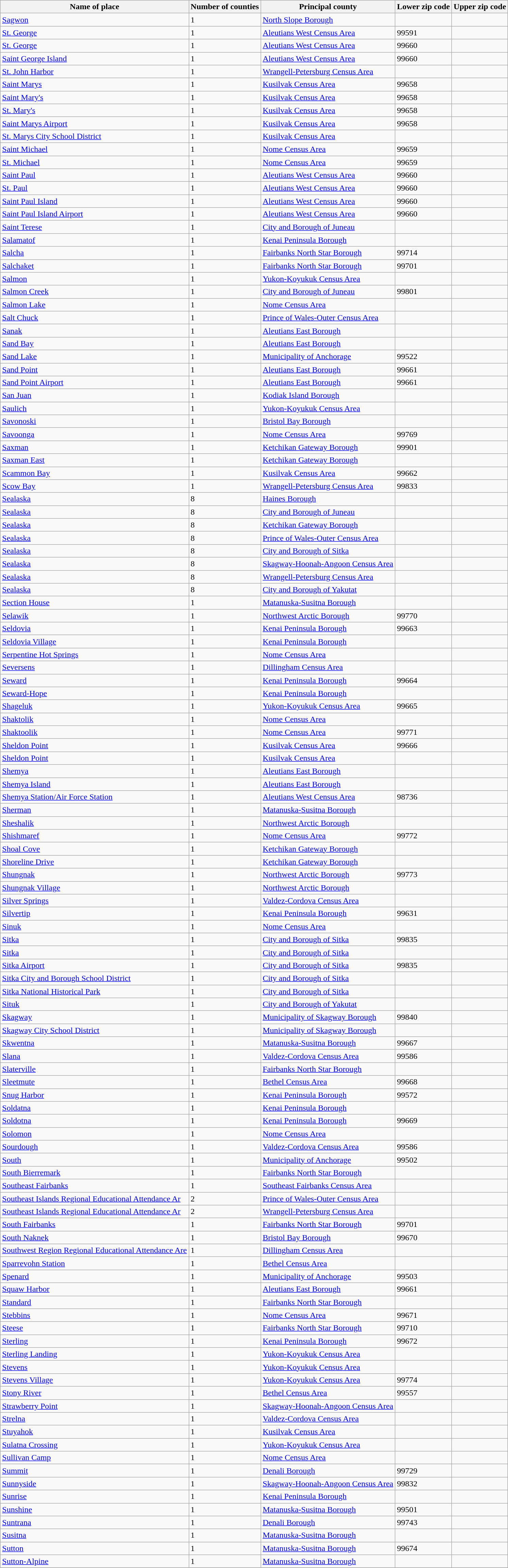<table class="wikitable">
<tr>
<th>Name of place</th>
<th>Number of counties</th>
<th>Principal county</th>
<th>Lower zip code</th>
<th>Upper zip code</th>
</tr>
<tr --->
<td><a href='#'>Sagwon</a></td>
<td>1</td>
<td><a href='#'>North Slope Borough</a></td>
<td> </td>
<td> </td>
</tr>
<tr --->
<td><a href='#'>St. George</a></td>
<td>1</td>
<td><a href='#'>Aleutians West Census Area</a></td>
<td>99591</td>
<td> </td>
</tr>
<tr --->
<td><a href='#'>St. George</a></td>
<td>1</td>
<td><a href='#'>Aleutians West Census Area</a></td>
<td>99660</td>
<td> </td>
</tr>
<tr --->
<td><a href='#'>Saint George Island</a></td>
<td>1</td>
<td><a href='#'>Aleutians West Census Area</a></td>
<td>99660</td>
<td> </td>
</tr>
<tr --->
<td><a href='#'>St. John Harbor</a></td>
<td>1</td>
<td><a href='#'>Wrangell-Petersburg Census Area</a></td>
<td> </td>
<td> </td>
</tr>
<tr --->
<td><a href='#'>Saint Marys</a></td>
<td>1</td>
<td><a href='#'>Kusilvak Census Area</a></td>
<td>99658</td>
<td> </td>
</tr>
<tr --->
<td><a href='#'>Saint Mary's</a></td>
<td>1</td>
<td><a href='#'>Kusilvak Census Area</a></td>
<td>99658</td>
<td> </td>
</tr>
<tr --->
<td><a href='#'>St. Mary's</a></td>
<td>1</td>
<td><a href='#'>Kusilvak Census Area</a></td>
<td>99658</td>
<td> </td>
</tr>
<tr --->
<td><a href='#'>Saint Marys Airport</a></td>
<td>1</td>
<td><a href='#'>Kusilvak Census Area</a></td>
<td>99658</td>
<td> </td>
</tr>
<tr --->
<td><a href='#'>St. Marys City School District</a></td>
<td>1</td>
<td><a href='#'>Kusilvak Census Area</a></td>
<td> </td>
<td> </td>
</tr>
<tr --->
<td><a href='#'>Saint Michael</a></td>
<td>1</td>
<td><a href='#'>Nome Census Area</a></td>
<td>99659</td>
<td> </td>
</tr>
<tr --->
<td><a href='#'>St. Michael</a></td>
<td>1</td>
<td><a href='#'>Nome Census Area</a></td>
<td>99659</td>
<td> </td>
</tr>
<tr --->
<td><a href='#'>Saint Paul</a></td>
<td>1</td>
<td><a href='#'>Aleutians West Census Area</a></td>
<td>99660</td>
<td> </td>
</tr>
<tr --->
<td><a href='#'>St. Paul</a></td>
<td>1</td>
<td><a href='#'>Aleutians West Census Area</a></td>
<td>99660</td>
<td> </td>
</tr>
<tr --->
<td><a href='#'>Saint Paul Island</a></td>
<td>1</td>
<td><a href='#'>Aleutians West Census Area</a></td>
<td>99660</td>
<td> </td>
</tr>
<tr --->
<td><a href='#'>Saint Paul Island Airport</a></td>
<td>1</td>
<td><a href='#'>Aleutians West Census Area</a></td>
<td>99660</td>
<td> </td>
</tr>
<tr --->
<td><a href='#'>Saint Terese</a></td>
<td>1</td>
<td><a href='#'>City and Borough of Juneau</a></td>
<td> </td>
<td> </td>
</tr>
<tr --->
<td><a href='#'>Salamatof</a></td>
<td>1</td>
<td><a href='#'>Kenai Peninsula Borough</a></td>
<td> </td>
<td> </td>
</tr>
<tr --->
<td><a href='#'>Salcha</a></td>
<td>1</td>
<td><a href='#'>Fairbanks North Star Borough</a></td>
<td>99714</td>
<td> </td>
</tr>
<tr --->
<td><a href='#'>Salchaket</a></td>
<td>1</td>
<td><a href='#'>Fairbanks North Star Borough</a></td>
<td>99701</td>
<td> </td>
</tr>
<tr --->
<td><a href='#'>Salmon</a></td>
<td>1</td>
<td><a href='#'>Yukon-Koyukuk Census Area</a></td>
<td> </td>
<td> </td>
</tr>
<tr --->
<td><a href='#'>Salmon Creek</a></td>
<td>1</td>
<td><a href='#'>City and Borough of Juneau</a></td>
<td>99801</td>
<td> </td>
</tr>
<tr --->
<td><a href='#'>Salmon Lake</a></td>
<td>1</td>
<td><a href='#'>Nome Census Area</a></td>
<td> </td>
<td> </td>
</tr>
<tr --->
<td><a href='#'>Salt Chuck</a></td>
<td>1</td>
<td><a href='#'>Prince of Wales-Outer Census Area</a></td>
<td> </td>
<td> </td>
</tr>
<tr --->
<td><a href='#'>Sanak</a></td>
<td>1</td>
<td><a href='#'>Aleutians East Borough</a></td>
<td> </td>
<td> </td>
</tr>
<tr --->
<td><a href='#'>Sand Bay</a></td>
<td>1</td>
<td><a href='#'>Aleutians East Borough</a></td>
<td> </td>
<td> </td>
</tr>
<tr --->
<td><a href='#'>Sand Lake</a></td>
<td>1</td>
<td><a href='#'>Municipality of Anchorage</a></td>
<td>99522</td>
<td> </td>
</tr>
<tr --->
<td><a href='#'>Sand Point</a></td>
<td>1</td>
<td><a href='#'>Aleutians East Borough</a></td>
<td>99661</td>
<td> </td>
</tr>
<tr --->
<td><a href='#'>Sand Point Airport</a></td>
<td>1</td>
<td><a href='#'>Aleutians East Borough</a></td>
<td>99661</td>
<td> </td>
</tr>
<tr --->
<td><a href='#'>San Juan</a></td>
<td>1</td>
<td><a href='#'>Kodiak Island Borough</a></td>
<td> </td>
<td> </td>
</tr>
<tr --->
<td><a href='#'>Saulich</a></td>
<td>1</td>
<td><a href='#'>Yukon-Koyukuk Census Area</a></td>
<td> </td>
<td> </td>
</tr>
<tr --->
<td><a href='#'>Savonoski</a></td>
<td>1</td>
<td><a href='#'>Bristol Bay Borough</a></td>
<td> </td>
<td> </td>
</tr>
<tr --->
<td><a href='#'>Savoonga</a></td>
<td>1</td>
<td><a href='#'>Nome Census Area</a></td>
<td>99769</td>
<td> </td>
</tr>
<tr --->
<td><a href='#'>Saxman</a></td>
<td>1</td>
<td><a href='#'>Ketchikan Gateway Borough</a></td>
<td>99901</td>
<td> </td>
</tr>
<tr --->
<td><a href='#'>Saxman East</a></td>
<td>1</td>
<td><a href='#'>Ketchikan Gateway Borough</a></td>
<td> </td>
<td> </td>
</tr>
<tr --->
<td><a href='#'>Scammon Bay</a></td>
<td>1</td>
<td><a href='#'>Kusilvak Census Area</a></td>
<td>99662</td>
<td> </td>
</tr>
<tr --->
<td><a href='#'>Scow Bay</a></td>
<td>1</td>
<td><a href='#'>Wrangell-Petersburg Census Area</a></td>
<td>99833</td>
<td> </td>
</tr>
<tr --->
<td><a href='#'>Sealaska</a></td>
<td>8</td>
<td><a href='#'>Haines Borough</a></td>
<td> </td>
<td> </td>
</tr>
<tr --->
<td><a href='#'>Sealaska</a></td>
<td>8</td>
<td><a href='#'>City and Borough of Juneau</a></td>
<td> </td>
<td> </td>
</tr>
<tr --->
<td><a href='#'>Sealaska</a></td>
<td>8</td>
<td><a href='#'>Ketchikan Gateway Borough</a></td>
<td> </td>
<td> </td>
</tr>
<tr --->
<td><a href='#'>Sealaska</a></td>
<td>8</td>
<td><a href='#'>Prince of Wales-Outer Census Area</a></td>
<td> </td>
<td> </td>
</tr>
<tr --->
<td><a href='#'>Sealaska</a></td>
<td>8</td>
<td><a href='#'>City and Borough of Sitka</a></td>
<td> </td>
<td> </td>
</tr>
<tr --->
<td><a href='#'>Sealaska</a></td>
<td>8</td>
<td><a href='#'>Skagway-Hoonah-Angoon Census Area</a></td>
<td> </td>
<td> </td>
</tr>
<tr --->
<td><a href='#'>Sealaska</a></td>
<td>8</td>
<td><a href='#'>Wrangell-Petersburg Census Area</a></td>
<td> </td>
<td> </td>
</tr>
<tr --->
<td><a href='#'>Sealaska</a></td>
<td>8</td>
<td><a href='#'>City and Borough of Yakutat</a></td>
<td> </td>
<td> </td>
</tr>
<tr --->
<td><a href='#'>Section House</a></td>
<td>1</td>
<td><a href='#'>Matanuska-Susitna Borough</a></td>
<td> </td>
<td> </td>
</tr>
<tr --->
<td><a href='#'>Selawik</a></td>
<td>1</td>
<td><a href='#'>Northwest Arctic Borough</a></td>
<td>99770</td>
<td> </td>
</tr>
<tr --->
<td><a href='#'>Seldovia</a></td>
<td>1</td>
<td><a href='#'>Kenai Peninsula Borough</a></td>
<td>99663</td>
<td> </td>
</tr>
<tr --->
<td><a href='#'>Seldovia Village</a></td>
<td>1</td>
<td><a href='#'>Kenai Peninsula Borough</a></td>
<td> </td>
<td> </td>
</tr>
<tr --->
<td><a href='#'>Serpentine Hot Springs</a></td>
<td>1</td>
<td><a href='#'>Nome Census Area</a></td>
<td> </td>
<td> </td>
</tr>
<tr --->
<td><a href='#'>Seversens</a></td>
<td>1</td>
<td><a href='#'>Dillingham Census Area</a></td>
<td> </td>
<td> </td>
</tr>
<tr --->
<td><a href='#'>Seward</a></td>
<td>1</td>
<td><a href='#'>Kenai Peninsula Borough</a></td>
<td>99664</td>
<td> </td>
</tr>
<tr --->
<td><a href='#'>Seward-Hope</a></td>
<td>1</td>
<td><a href='#'>Kenai Peninsula Borough</a></td>
<td> </td>
<td> </td>
</tr>
<tr --->
<td><a href='#'>Shageluk</a></td>
<td>1</td>
<td><a href='#'>Yukon-Koyukuk Census Area</a></td>
<td>99665</td>
<td> </td>
</tr>
<tr --->
<td><a href='#'>Shaktolik</a></td>
<td>1</td>
<td><a href='#'>Nome Census Area</a></td>
<td> </td>
<td> </td>
</tr>
<tr --->
<td><a href='#'>Shaktoolik</a></td>
<td>1</td>
<td><a href='#'>Nome Census Area</a></td>
<td>99771</td>
<td> </td>
</tr>
<tr --->
<td><a href='#'>Sheldon Point</a></td>
<td>1</td>
<td><a href='#'>Kusilvak Census Area</a></td>
<td>99666</td>
<td> </td>
</tr>
<tr --->
<td><a href='#'>Sheldon Point</a></td>
<td>1</td>
<td><a href='#'>Kusilvak Census Area</a></td>
<td> </td>
<td> </td>
</tr>
<tr --->
<td><a href='#'>Shemya</a></td>
<td>1</td>
<td><a href='#'>Aleutians East Borough</a></td>
<td> </td>
<td> </td>
</tr>
<tr --->
<td><a href='#'>Shemya Island</a></td>
<td>1</td>
<td><a href='#'>Aleutians East Borough</a></td>
<td> </td>
<td> </td>
</tr>
<tr --->
<td><a href='#'>Shemya Station/Air Force Station</a></td>
<td>1</td>
<td><a href='#'>Aleutians West Census Area</a></td>
<td>98736</td>
<td> </td>
</tr>
<tr --->
<td><a href='#'>Sherman</a></td>
<td>1</td>
<td><a href='#'>Matanuska-Susitna Borough</a></td>
<td> </td>
<td> </td>
</tr>
<tr --->
<td><a href='#'>Sheshalik</a></td>
<td>1</td>
<td><a href='#'>Northwest Arctic Borough</a></td>
<td> </td>
<td> </td>
</tr>
<tr --->
<td><a href='#'>Shishmaref</a></td>
<td>1</td>
<td><a href='#'>Nome Census Area</a></td>
<td>99772</td>
<td> </td>
</tr>
<tr --->
<td><a href='#'>Shoal Cove</a></td>
<td>1</td>
<td><a href='#'>Ketchikan Gateway Borough</a></td>
<td> </td>
<td> </td>
</tr>
<tr --->
<td><a href='#'>Shoreline Drive</a></td>
<td>1</td>
<td><a href='#'>Ketchikan Gateway Borough</a></td>
<td> </td>
<td> </td>
</tr>
<tr --->
<td><a href='#'>Shungnak</a></td>
<td>1</td>
<td><a href='#'>Northwest Arctic Borough</a></td>
<td>99773</td>
<td> </td>
</tr>
<tr --->
<td><a href='#'>Shungnak Village</a></td>
<td>1</td>
<td><a href='#'>Northwest Arctic Borough</a></td>
<td> </td>
<td> </td>
</tr>
<tr --->
<td><a href='#'>Silver Springs</a></td>
<td>1</td>
<td><a href='#'>Valdez-Cordova Census Area</a></td>
<td> </td>
<td> </td>
</tr>
<tr --->
<td><a href='#'>Silvertip</a></td>
<td>1</td>
<td><a href='#'>Kenai Peninsula Borough</a></td>
<td>99631</td>
<td> </td>
</tr>
<tr --->
<td><a href='#'>Sinuk</a></td>
<td>1</td>
<td><a href='#'>Nome Census Area</a></td>
<td> </td>
<td> </td>
</tr>
<tr --->
<td><a href='#'>Sitka</a></td>
<td>1</td>
<td><a href='#'>City and Borough of Sitka</a></td>
<td>99835</td>
<td> </td>
</tr>
<tr --->
<td><a href='#'>Sitka</a></td>
<td>1</td>
<td><a href='#'>City and Borough of Sitka</a></td>
<td> </td>
<td> </td>
</tr>
<tr --->
<td><a href='#'>Sitka Airport</a></td>
<td>1</td>
<td><a href='#'>City and Borough of Sitka</a></td>
<td>99835</td>
<td> </td>
</tr>
<tr --->
<td><a href='#'>Sitka City and Borough School District</a></td>
<td>1</td>
<td><a href='#'>City and Borough of Sitka</a></td>
<td> </td>
<td> </td>
</tr>
<tr --->
<td><a href='#'>Sitka National Historical Park</a></td>
<td>1</td>
<td><a href='#'>City and Borough of Sitka</a></td>
<td> </td>
<td> </td>
</tr>
<tr --->
<td><a href='#'>Situk</a></td>
<td>1</td>
<td><a href='#'>City and Borough of Yakutat</a></td>
<td> </td>
<td> </td>
</tr>
<tr --->
<td><a href='#'>Skagway</a></td>
<td>1</td>
<td><a href='#'>Municipality of Skagway Borough</a></td>
<td>99840</td>
<td> </td>
</tr>
<tr --->
<td><a href='#'>Skagway City School District</a></td>
<td>1</td>
<td><a href='#'>Municipality of Skagway Borough</a></td>
<td> </td>
<td> </td>
</tr>
<tr --->
<td><a href='#'>Skwentna</a></td>
<td>1</td>
<td><a href='#'>Matanuska-Susitna Borough</a></td>
<td>99667</td>
<td> </td>
</tr>
<tr --->
<td><a href='#'>Slana</a></td>
<td>1</td>
<td><a href='#'>Valdez-Cordova Census Area</a></td>
<td>99586</td>
<td> </td>
</tr>
<tr --->
<td><a href='#'>Slaterville</a></td>
<td>1</td>
<td><a href='#'>Fairbanks North Star Borough</a></td>
<td> </td>
<td> </td>
</tr>
<tr --->
<td><a href='#'>Sleetmute</a></td>
<td>1</td>
<td><a href='#'>Bethel Census Area</a></td>
<td>99668</td>
<td> </td>
</tr>
<tr --->
<td><a href='#'>Snug Harbor</a></td>
<td>1</td>
<td><a href='#'>Kenai Peninsula Borough</a></td>
<td>99572</td>
<td> </td>
</tr>
<tr --->
<td><a href='#'>Soldatna</a></td>
<td>1</td>
<td><a href='#'>Kenai Peninsula Borough</a></td>
<td> </td>
<td> </td>
</tr>
<tr --->
<td><a href='#'>Soldotna</a></td>
<td>1</td>
<td><a href='#'>Kenai Peninsula Borough</a></td>
<td>99669</td>
<td> </td>
</tr>
<tr --->
<td><a href='#'>Solomon</a></td>
<td>1</td>
<td><a href='#'>Nome Census Area</a></td>
<td> </td>
<td> </td>
</tr>
<tr --->
<td><a href='#'>Sourdough</a></td>
<td>1</td>
<td><a href='#'>Valdez-Cordova Census Area</a></td>
<td>99586</td>
<td> </td>
</tr>
<tr --->
<td><a href='#'>South</a></td>
<td>1</td>
<td><a href='#'>Municipality of Anchorage</a></td>
<td>99502</td>
<td> </td>
</tr>
<tr --->
<td><a href='#'>South Bierremark</a></td>
<td>1</td>
<td><a href='#'>Fairbanks North Star Borough</a></td>
<td> </td>
<td> </td>
</tr>
<tr --->
<td><a href='#'>Southeast Fairbanks</a></td>
<td>1</td>
<td><a href='#'>Southeast Fairbanks Census Area</a></td>
<td> </td>
<td> </td>
</tr>
<tr --->
<td><a href='#'>Southeast Islands Regional Educational Attendance Ar</a></td>
<td>2</td>
<td><a href='#'>Prince of Wales-Outer Census Area</a></td>
<td> </td>
<td> </td>
</tr>
<tr --->
<td><a href='#'>Southeast Islands Regional Educational Attendance Ar</a></td>
<td>2</td>
<td><a href='#'>Wrangell-Petersburg Census Area</a></td>
<td> </td>
<td> </td>
</tr>
<tr --->
<td><a href='#'>South Fairbanks</a></td>
<td>1</td>
<td><a href='#'>Fairbanks North Star Borough</a></td>
<td>99701</td>
<td> </td>
</tr>
<tr --->
<td><a href='#'>South Naknek</a></td>
<td>1</td>
<td><a href='#'>Bristol Bay Borough</a></td>
<td>99670</td>
<td> </td>
</tr>
<tr --->
<td><a href='#'>Southwest Region Regional Educational Attendance Are</a></td>
<td>1</td>
<td><a href='#'>Dillingham Census Area</a></td>
<td> </td>
<td> </td>
</tr>
<tr --->
<td><a href='#'>Sparrevohn Station</a></td>
<td>1</td>
<td><a href='#'>Bethel Census Area</a></td>
<td> </td>
<td> </td>
</tr>
<tr --->
<td><a href='#'>Spenard</a></td>
<td>1</td>
<td><a href='#'>Municipality of Anchorage</a></td>
<td>99503</td>
<td> </td>
</tr>
<tr --->
<td><a href='#'>Squaw Harbor</a></td>
<td>1</td>
<td><a href='#'>Aleutians East Borough</a></td>
<td>99661</td>
<td> </td>
</tr>
<tr --->
<td><a href='#'>Standard</a></td>
<td>1</td>
<td><a href='#'>Fairbanks North Star Borough</a></td>
<td> </td>
<td> </td>
</tr>
<tr --->
<td><a href='#'>Stebbins</a></td>
<td>1</td>
<td><a href='#'>Nome Census Area</a></td>
<td>99671</td>
<td> </td>
</tr>
<tr --->
<td><a href='#'>Steese</a></td>
<td>1</td>
<td><a href='#'>Fairbanks North Star Borough</a></td>
<td>99710</td>
<td> </td>
</tr>
<tr --->
<td><a href='#'>Sterling</a></td>
<td>1</td>
<td><a href='#'>Kenai Peninsula Borough</a></td>
<td>99672</td>
<td> </td>
</tr>
<tr --->
<td><a href='#'>Sterling Landing</a></td>
<td>1</td>
<td><a href='#'>Yukon-Koyukuk Census Area</a></td>
<td> </td>
<td> </td>
</tr>
<tr --->
<td><a href='#'>Stevens</a></td>
<td>1</td>
<td><a href='#'>Yukon-Koyukuk Census Area</a></td>
<td> </td>
<td> </td>
</tr>
<tr --->
<td><a href='#'>Stevens Village</a></td>
<td>1</td>
<td><a href='#'>Yukon-Koyukuk Census Area</a></td>
<td>99774</td>
<td> </td>
</tr>
<tr --->
<td><a href='#'>Stony River</a></td>
<td>1</td>
<td><a href='#'>Bethel Census Area</a></td>
<td>99557</td>
<td> </td>
</tr>
<tr --->
<td><a href='#'>Strawberry Point</a></td>
<td>1</td>
<td><a href='#'>Skagway-Hoonah-Angoon Census Area</a></td>
<td> </td>
<td> </td>
</tr>
<tr --->
<td><a href='#'>Strelna</a></td>
<td>1</td>
<td><a href='#'>Valdez-Cordova Census Area</a></td>
<td> </td>
<td> </td>
</tr>
<tr --->
<td><a href='#'>Stuyahok</a></td>
<td>1</td>
<td><a href='#'>Kusilvak Census Area</a></td>
<td> </td>
<td> </td>
</tr>
<tr --->
<td><a href='#'>Sulatna Crossing</a></td>
<td>1</td>
<td><a href='#'>Yukon-Koyukuk Census Area</a></td>
<td> </td>
<td> </td>
</tr>
<tr --->
<td><a href='#'>Sullivan Camp</a></td>
<td>1</td>
<td><a href='#'>Nome Census Area</a></td>
<td> </td>
<td> </td>
</tr>
<tr --->
<td><a href='#'>Summit</a></td>
<td>1</td>
<td><a href='#'>Denali Borough</a></td>
<td>99729</td>
<td> </td>
</tr>
<tr --->
<td><a href='#'>Sunnyside</a></td>
<td>1</td>
<td><a href='#'>Skagway-Hoonah-Angoon Census Area</a></td>
<td>99832</td>
<td> </td>
</tr>
<tr --->
<td><a href='#'>Sunrise</a></td>
<td>1</td>
<td><a href='#'>Kenai Peninsula Borough</a></td>
<td> </td>
<td> </td>
</tr>
<tr --->
<td><a href='#'>Sunshine</a></td>
<td>1</td>
<td><a href='#'>Matanuska-Susitna Borough</a></td>
<td>99501</td>
<td> </td>
</tr>
<tr --->
<td><a href='#'>Suntrana</a></td>
<td>1</td>
<td><a href='#'>Denali Borough</a></td>
<td>99743</td>
<td> </td>
</tr>
<tr --->
<td><a href='#'>Susitna</a></td>
<td>1</td>
<td><a href='#'>Matanuska-Susitna Borough</a></td>
<td> </td>
<td> </td>
</tr>
<tr --->
<td><a href='#'>Sutton</a></td>
<td>1</td>
<td><a href='#'>Matanuska-Susitna Borough</a></td>
<td>99674</td>
<td> </td>
</tr>
<tr --->
<td><a href='#'>Sutton-Alpine</a></td>
<td>1</td>
<td><a href='#'>Matanuska-Susitna Borough</a></td>
<td> </td>
<td> </td>
</tr>
<tr --->
</tr>
</table>
